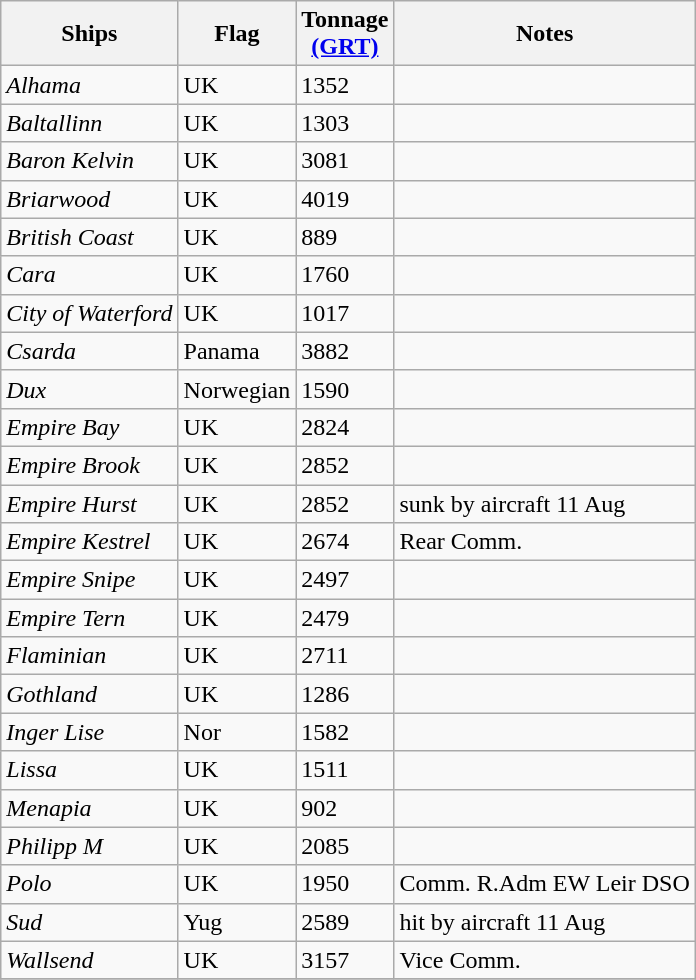<table class="wikitable sortable">
<tr>
<th>Ships</th>
<th>Flag</th>
<th>Tonnage<br><a href='#'>(GRT)</a></th>
<th>Notes</th>
</tr>
<tr>
<td><em>Alhama</em></td>
<td>UK</td>
<td>1352</td>
<td> </td>
</tr>
<tr>
<td><em>Baltallinn</em></td>
<td>UK</td>
<td>1303</td>
<td> </td>
</tr>
<tr>
<td><em>Baron Kelvin</em></td>
<td>UK</td>
<td>3081</td>
<td> </td>
</tr>
<tr>
<td><em>Briarwood</em></td>
<td>UK</td>
<td>4019</td>
<td> </td>
</tr>
<tr>
<td><em>British Coast</em></td>
<td>UK</td>
<td>889</td>
<td> </td>
</tr>
<tr>
<td><em>Cara</em></td>
<td>UK</td>
<td>1760</td>
<td> </td>
</tr>
<tr>
<td><em>City of Waterford</em></td>
<td>UK</td>
<td>1017</td>
<td> </td>
</tr>
<tr>
<td><em>Csarda</em></td>
<td>Panama</td>
<td>3882</td>
<td> </td>
</tr>
<tr>
<td><em>Dux</em></td>
<td>Norwegian</td>
<td>1590</td>
<td> </td>
</tr>
<tr>
<td><em>Empire Bay</em></td>
<td>UK</td>
<td>2824</td>
<td> </td>
</tr>
<tr>
<td><em>Empire Brook</em></td>
<td>UK</td>
<td>2852</td>
<td> </td>
</tr>
<tr>
<td><em>Empire Hurst</em></td>
<td>UK</td>
<td>2852</td>
<td>sunk by aircraft 11 Aug</td>
</tr>
<tr>
<td><em>Empire Kestrel</em></td>
<td>UK</td>
<td>2674</td>
<td>Rear Comm.</td>
</tr>
<tr>
<td><em>Empire Snipe</em></td>
<td>UK</td>
<td>2497</td>
<td> </td>
</tr>
<tr>
<td><em>Empire Tern</em></td>
<td>UK</td>
<td>2479</td>
<td> </td>
</tr>
<tr>
<td><em>Flaminian</em></td>
<td>UK</td>
<td>2711</td>
<td> </td>
</tr>
<tr>
<td><em>Gothland</em></td>
<td>UK</td>
<td>1286</td>
<td> </td>
</tr>
<tr>
<td><em>Inger Lise</em></td>
<td>Nor</td>
<td>1582</td>
<td> </td>
</tr>
<tr>
<td><em>Lissa</em></td>
<td>UK</td>
<td>1511</td>
<td> </td>
</tr>
<tr>
<td><em>Menapia</em></td>
<td>UK</td>
<td>902</td>
<td> </td>
</tr>
<tr>
<td><em>Philipp M</em></td>
<td>UK</td>
<td>2085</td>
<td> </td>
</tr>
<tr>
<td><em>Polo</em></td>
<td>UK</td>
<td>1950</td>
<td>Comm. R.Adm EW Leir DSO</td>
</tr>
<tr>
<td><em>Sud</em></td>
<td>Yug</td>
<td>2589</td>
<td>hit by aircraft 11 Aug</td>
</tr>
<tr>
<td><em>Wallsend</em></td>
<td>UK</td>
<td>3157</td>
<td>Vice Comm.</td>
</tr>
<tr>
</tr>
</table>
